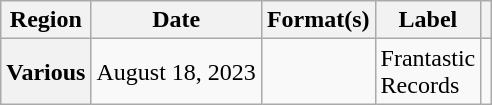<table class="wikitable plainrowheaders">
<tr>
<th scope="col">Region</th>
<th scope="col">Date</th>
<th scope="col">Format(s)</th>
<th scope="col">Label</th>
<th scope="col"></th>
</tr>
<tr>
<th scope="row">Various</th>
<td>August 18, 2023</td>
<td></td>
<td>Frantastic<br>Records</td>
<td style="text-align:center;"></td>
</tr>
</table>
